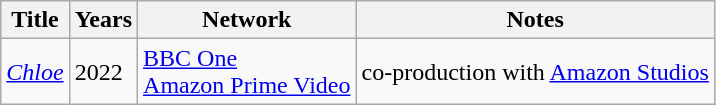<table class="wikitable sortable">
<tr>
<th>Title</th>
<th>Years</th>
<th>Network</th>
<th>Notes</th>
</tr>
<tr>
<td><em><a href='#'>Chloe</a></em></td>
<td>2022</td>
<td><a href='#'>BBC One</a><br><a href='#'>Amazon Prime Video</a></td>
<td>co-production with <a href='#'>Amazon Studios</a></td>
</tr>
</table>
